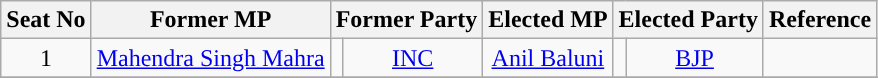<table class="wikitable">
<tr>
<th>Seat No</th>
<th>Former MP</th>
<th colspan=2>Former Party</th>
<th>Elected MP</th>
<th colspan=2>Elected Party</th>
<th>Reference</th>
</tr>
<tr style="text-align:center;">
<td>1</td>
<td><a href='#'>Mahendra Singh Mahra</a></td>
<td width="1px"></td>
<td><a href='#'>INC</a></td>
<td><a href='#'>Anil Baluni</a></td>
<td width="1px"></td>
<td><a href='#'>BJP</a></td>
<td></td>
</tr>
<tr>
</tr>
</table>
